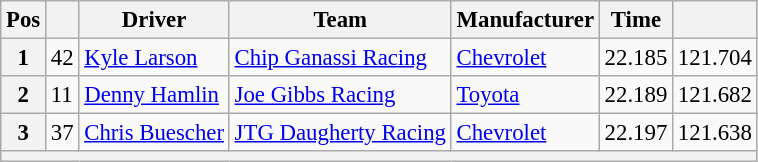<table class="wikitable" style="font-size:95%">
<tr>
<th>Pos</th>
<th></th>
<th>Driver</th>
<th>Team</th>
<th>Manufacturer</th>
<th>Time</th>
<th></th>
</tr>
<tr>
<th>1</th>
<td>42</td>
<td><a href='#'>Kyle Larson</a></td>
<td><a href='#'>Chip Ganassi Racing</a></td>
<td><a href='#'>Chevrolet</a></td>
<td>22.185</td>
<td>121.704</td>
</tr>
<tr>
<th>2</th>
<td>11</td>
<td><a href='#'>Denny Hamlin</a></td>
<td><a href='#'>Joe Gibbs Racing</a></td>
<td><a href='#'>Toyota</a></td>
<td>22.189</td>
<td>121.682</td>
</tr>
<tr>
<th>3</th>
<td>37</td>
<td><a href='#'>Chris Buescher</a></td>
<td><a href='#'>JTG Daugherty Racing</a></td>
<td><a href='#'>Chevrolet</a></td>
<td>22.197</td>
<td>121.638</td>
</tr>
<tr>
<th colspan="7"></th>
</tr>
</table>
